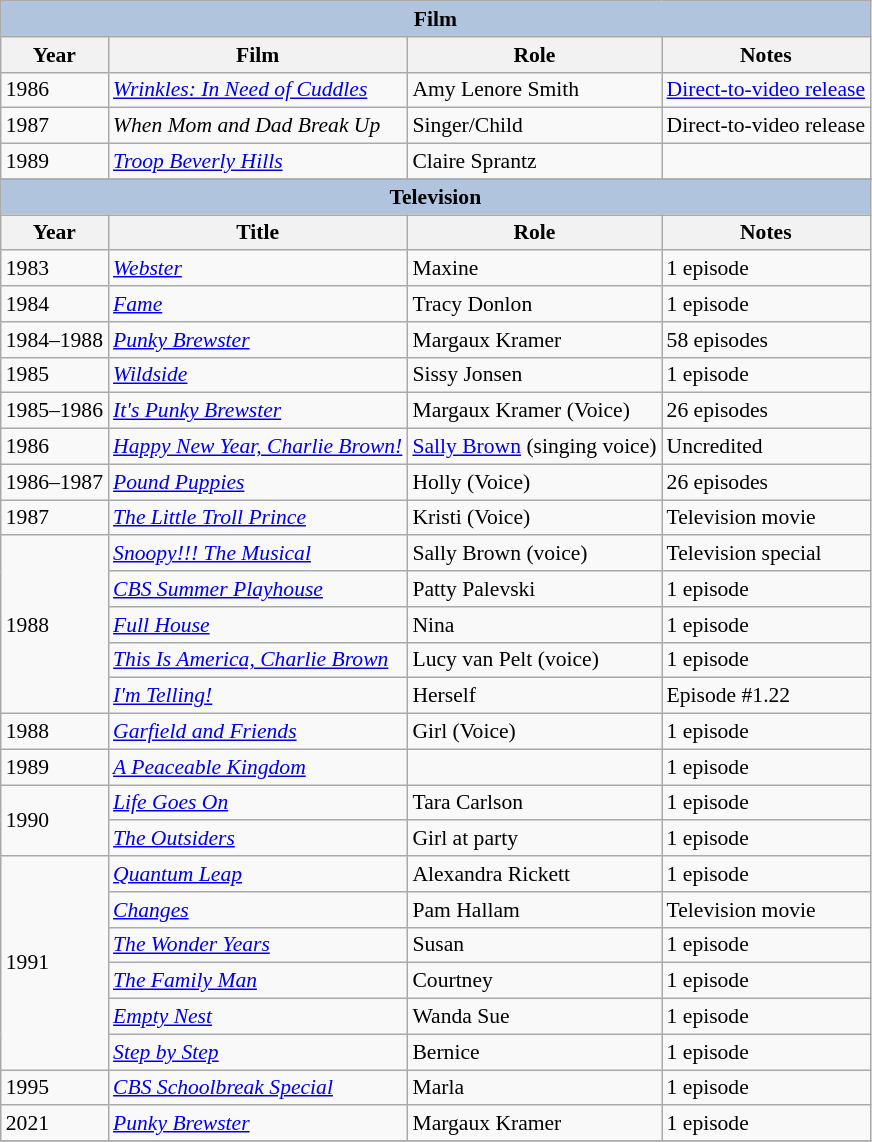<table class="wikitable" style="font-size: 90%;">
<tr>
<th colspan="4" style="background: LightSteelBlue;">Film</th>
</tr>
<tr>
<th>Year</th>
<th>Film</th>
<th>Role</th>
<th>Notes</th>
</tr>
<tr>
<td>1986</td>
<td><em><a href='#'>Wrinkles: In Need of Cuddles</a></em></td>
<td>Amy Lenore Smith</td>
<td><a href='#'>Direct-to-video release</a></td>
</tr>
<tr>
<td>1987</td>
<td><em>When Mom and Dad Break Up</em></td>
<td>Singer/Child</td>
<td>Direct-to-video release</td>
</tr>
<tr>
<td>1989</td>
<td><em><a href='#'>Troop Beverly Hills</a></em></td>
<td>Claire Sprantz</td>
<td></td>
</tr>
<tr>
</tr>
<tr>
<th colspan="4" style="background: LightSteelBlue;">Television</th>
</tr>
<tr>
<th>Year</th>
<th>Title</th>
<th>Role</th>
<th>Notes</th>
</tr>
<tr>
<td>1983</td>
<td><em><a href='#'>Webster</a></em></td>
<td>Maxine</td>
<td>1 episode</td>
</tr>
<tr>
<td>1984</td>
<td><em><a href='#'>Fame</a></em></td>
<td>Tracy Donlon</td>
<td>1 episode</td>
</tr>
<tr>
<td>1984–1988</td>
<td><em><a href='#'>Punky Brewster</a></em></td>
<td>Margaux Kramer</td>
<td>58 episodes</td>
</tr>
<tr>
<td>1985</td>
<td><em><a href='#'>Wildside</a></em></td>
<td>Sissy Jonsen</td>
<td>1 episode</td>
</tr>
<tr>
<td>1985–1986</td>
<td><em><a href='#'>It's Punky Brewster</a></em></td>
<td>Margaux Kramer (Voice)</td>
<td>26 episodes</td>
</tr>
<tr>
<td>1986</td>
<td><em><a href='#'>Happy New Year, Charlie Brown!</a></em></td>
<td><a href='#'>Sally Brown</a> (singing voice)</td>
<td>Uncredited</td>
</tr>
<tr>
<td>1986–1987</td>
<td><em><a href='#'>Pound Puppies</a></em></td>
<td>Holly (Voice)</td>
<td>26 episodes</td>
</tr>
<tr>
<td>1987</td>
<td><em><a href='#'>The Little Troll Prince</a></em></td>
<td>Kristi (Voice)</td>
<td>Television movie</td>
</tr>
<tr>
<td rowspan=5>1988</td>
<td><em><a href='#'>Snoopy!!! The Musical</a></em></td>
<td>Sally Brown (voice)</td>
<td>Television special</td>
</tr>
<tr>
<td><em><a href='#'>CBS Summer Playhouse</a></em></td>
<td>Patty Palevski</td>
<td>1 episode</td>
</tr>
<tr>
<td><em><a href='#'>Full House</a></em></td>
<td>Nina</td>
<td>1 episode</td>
</tr>
<tr>
<td><em><a href='#'>This Is America, Charlie Brown</a></em></td>
<td>Lucy van Pelt (voice)</td>
<td>1 episode</td>
</tr>
<tr>
<td><em><a href='#'>I'm Telling!</a></em></td>
<td>Herself</td>
<td>Episode #1.22</td>
</tr>
<tr>
<td>1988</td>
<td><em><a href='#'>Garfield and Friends</a></em></td>
<td>Girl (Voice)</td>
<td>1 episode</td>
</tr>
<tr>
<td>1989</td>
<td><em><a href='#'>A Peaceable Kingdom</a></em></td>
<td></td>
<td>1 episode</td>
</tr>
<tr>
<td rowspan=2>1990</td>
<td><em><a href='#'>Life Goes On</a></em></td>
<td>Tara Carlson</td>
<td>1 episode</td>
</tr>
<tr>
<td><em><a href='#'>The Outsiders</a></em></td>
<td>Girl at party</td>
<td>1 episode</td>
</tr>
<tr>
<td rowspan=6>1991</td>
<td><em><a href='#'>Quantum Leap</a></em></td>
<td>Alexandra Rickett</td>
<td>1 episode</td>
</tr>
<tr>
<td><em><a href='#'>Changes</a></em></td>
<td>Pam Hallam</td>
<td>Television movie</td>
</tr>
<tr>
<td><em><a href='#'>The Wonder Years</a></em></td>
<td>Susan</td>
<td>1 episode</td>
</tr>
<tr>
<td><em><a href='#'>The Family Man</a></em></td>
<td>Courtney</td>
<td>1 episode</td>
</tr>
<tr>
<td><em><a href='#'>Empty Nest</a></em></td>
<td>Wanda Sue</td>
<td>1 episode</td>
</tr>
<tr>
<td><em><a href='#'>Step by Step</a></em></td>
<td>Bernice</td>
<td>1 episode</td>
</tr>
<tr>
<td>1995</td>
<td><em><a href='#'>CBS Schoolbreak Special</a></em></td>
<td>Marla</td>
<td>1 episode</td>
</tr>
<tr>
<td>2021</td>
<td><em><a href='#'>Punky Brewster</a></em></td>
<td>Margaux Kramer</td>
<td>1 episode</td>
</tr>
<tr>
</tr>
</table>
